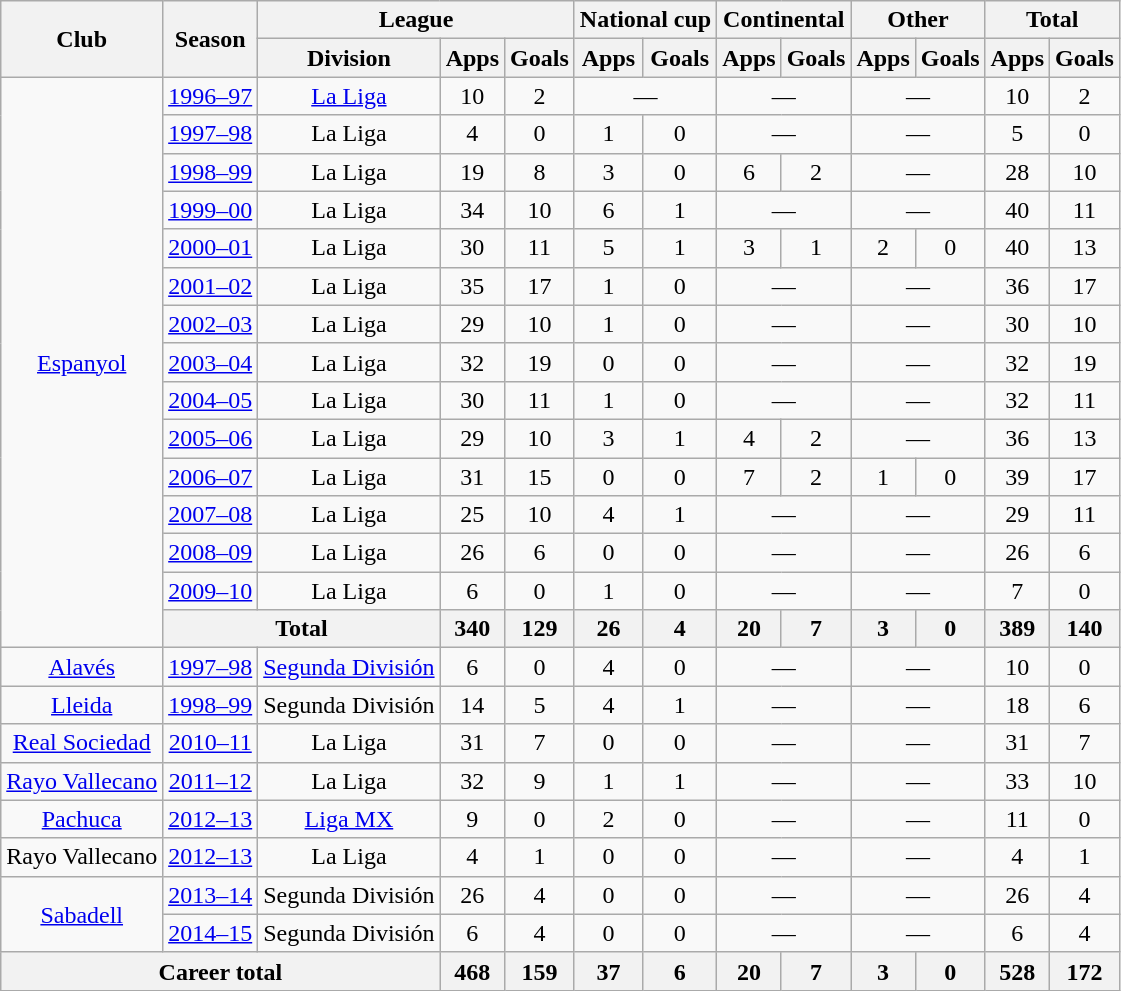<table class="wikitable" style="text-align:center">
<tr>
<th rowspan="2">Club</th>
<th rowspan="2">Season</th>
<th colspan="3">League</th>
<th colspan="2">National cup</th>
<th colspan="2">Continental</th>
<th colspan="2">Other</th>
<th colspan="2">Total</th>
</tr>
<tr>
<th>Division</th>
<th>Apps</th>
<th>Goals</th>
<th>Apps</th>
<th>Goals</th>
<th>Apps</th>
<th>Goals</th>
<th>Apps</th>
<th>Goals</th>
<th>Apps</th>
<th>Goals</th>
</tr>
<tr>
<td rowspan="15"><a href='#'>Espanyol</a></td>
<td><a href='#'>1996–97</a></td>
<td><a href='#'>La Liga</a></td>
<td>10</td>
<td>2</td>
<td colspan="2">—</td>
<td colspan="2">—</td>
<td colspan="2">—</td>
<td>10</td>
<td>2</td>
</tr>
<tr>
<td><a href='#'>1997–98</a></td>
<td>La Liga</td>
<td>4</td>
<td>0</td>
<td>1</td>
<td>0</td>
<td colspan="2">—</td>
<td colspan="2">—</td>
<td>5</td>
<td>0</td>
</tr>
<tr>
<td><a href='#'>1998–99</a></td>
<td>La Liga</td>
<td>19</td>
<td>8</td>
<td>3</td>
<td>0</td>
<td>6</td>
<td>2</td>
<td colspan="2">—</td>
<td>28</td>
<td>10</td>
</tr>
<tr>
<td><a href='#'>1999–00</a></td>
<td>La Liga</td>
<td>34</td>
<td>10</td>
<td>6</td>
<td>1</td>
<td colspan="2">—</td>
<td colspan="2">—</td>
<td>40</td>
<td>11</td>
</tr>
<tr>
<td><a href='#'>2000–01</a></td>
<td>La Liga</td>
<td>30</td>
<td>11</td>
<td>5</td>
<td>1</td>
<td>3</td>
<td>1</td>
<td>2</td>
<td>0</td>
<td>40</td>
<td>13</td>
</tr>
<tr>
<td><a href='#'>2001–02</a></td>
<td>La Liga</td>
<td>35</td>
<td>17</td>
<td>1</td>
<td>0</td>
<td colspan="2">—</td>
<td colspan="2">—</td>
<td>36</td>
<td>17</td>
</tr>
<tr>
<td><a href='#'>2002–03</a></td>
<td>La Liga</td>
<td>29</td>
<td>10</td>
<td>1</td>
<td>0</td>
<td colspan="2">—</td>
<td colspan="2">—</td>
<td>30</td>
<td>10</td>
</tr>
<tr>
<td><a href='#'>2003–04</a></td>
<td>La Liga</td>
<td>32</td>
<td>19</td>
<td>0</td>
<td>0</td>
<td colspan="2">—</td>
<td colspan="2">—</td>
<td>32</td>
<td>19</td>
</tr>
<tr>
<td><a href='#'>2004–05</a></td>
<td>La Liga</td>
<td>30</td>
<td>11</td>
<td>1</td>
<td>0</td>
<td colspan="2">—</td>
<td colspan="2">—</td>
<td>32</td>
<td>11</td>
</tr>
<tr>
<td><a href='#'>2005–06</a></td>
<td>La Liga</td>
<td>29</td>
<td>10</td>
<td>3</td>
<td>1</td>
<td>4</td>
<td>2</td>
<td colspan="2">—</td>
<td>36</td>
<td>13</td>
</tr>
<tr>
<td><a href='#'>2006–07</a></td>
<td>La Liga</td>
<td>31</td>
<td>15</td>
<td>0</td>
<td>0</td>
<td>7</td>
<td>2</td>
<td>1</td>
<td>0</td>
<td>39</td>
<td>17</td>
</tr>
<tr>
<td><a href='#'>2007–08</a></td>
<td>La Liga</td>
<td>25</td>
<td>10</td>
<td>4</td>
<td>1</td>
<td colspan="2">—</td>
<td colspan="2">—</td>
<td>29</td>
<td>11</td>
</tr>
<tr>
<td><a href='#'>2008–09</a></td>
<td>La Liga</td>
<td>26</td>
<td>6</td>
<td>0</td>
<td>0</td>
<td colspan="2">—</td>
<td colspan="2">—</td>
<td>26</td>
<td>6</td>
</tr>
<tr>
<td><a href='#'>2009–10</a></td>
<td>La Liga</td>
<td>6</td>
<td>0</td>
<td>1</td>
<td>0</td>
<td colspan="2">—</td>
<td colspan="2">—</td>
<td>7</td>
<td>0</td>
</tr>
<tr>
<th colspan="2">Total</th>
<th>340</th>
<th>129</th>
<th>26</th>
<th>4</th>
<th>20</th>
<th>7</th>
<th>3</th>
<th>0</th>
<th>389</th>
<th>140</th>
</tr>
<tr>
<td><a href='#'>Alavés</a></td>
<td><a href='#'>1997–98</a></td>
<td><a href='#'>Segunda División</a></td>
<td>6</td>
<td>0</td>
<td>4</td>
<td>0</td>
<td colspan="2">—</td>
<td colspan="2">—</td>
<td>10</td>
<td>0</td>
</tr>
<tr>
<td><a href='#'>Lleida</a></td>
<td><a href='#'>1998–99</a></td>
<td>Segunda División</td>
<td>14</td>
<td>5</td>
<td>4</td>
<td>1</td>
<td colspan="2">—</td>
<td colspan="2">—</td>
<td>18</td>
<td>6</td>
</tr>
<tr>
<td><a href='#'>Real Sociedad</a></td>
<td><a href='#'>2010–11</a></td>
<td>La Liga</td>
<td>31</td>
<td>7</td>
<td>0</td>
<td>0</td>
<td colspan="2">—</td>
<td colspan="2">—</td>
<td>31</td>
<td>7</td>
</tr>
<tr>
<td><a href='#'>Rayo Vallecano</a></td>
<td><a href='#'>2011–12</a></td>
<td>La Liga</td>
<td>32</td>
<td>9</td>
<td>1</td>
<td>1</td>
<td colspan="2">—</td>
<td colspan="2">—</td>
<td>33</td>
<td>10</td>
</tr>
<tr>
<td><a href='#'>Pachuca</a></td>
<td><a href='#'>2012–13</a></td>
<td><a href='#'>Liga MX</a></td>
<td>9</td>
<td>0</td>
<td>2</td>
<td>0</td>
<td colspan="2">—</td>
<td colspan="2">—</td>
<td>11</td>
<td>0</td>
</tr>
<tr>
<td>Rayo Vallecano</td>
<td><a href='#'>2012–13</a></td>
<td>La Liga</td>
<td>4</td>
<td>1</td>
<td>0</td>
<td>0</td>
<td colspan="2">—</td>
<td colspan="2">—</td>
<td>4</td>
<td>1</td>
</tr>
<tr>
<td rowspan="2"><a href='#'>Sabadell</a></td>
<td><a href='#'>2013–14</a></td>
<td>Segunda División</td>
<td>26</td>
<td>4</td>
<td>0</td>
<td>0</td>
<td colspan="2">—</td>
<td colspan="2">—</td>
<td>26</td>
<td>4</td>
</tr>
<tr>
<td><a href='#'>2014–15</a></td>
<td>Segunda División</td>
<td>6</td>
<td>4</td>
<td>0</td>
<td>0</td>
<td colspan="2">—</td>
<td colspan="2">—</td>
<td>6</td>
<td>4</td>
</tr>
<tr>
<th colspan="3">Career total</th>
<th>468</th>
<th>159</th>
<th>37</th>
<th>6</th>
<th>20</th>
<th>7</th>
<th>3</th>
<th>0</th>
<th>528</th>
<th>172</th>
</tr>
</table>
